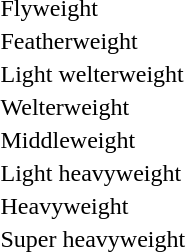<table>
<tr>
<td rowspan=2>Flyweight<br></td>
<td rowspan=2></td>
<td rowspan=2></td>
<td></td>
</tr>
<tr>
<td></td>
</tr>
<tr>
<td rowspan=2>Featherweight<br></td>
<td rowspan=2></td>
<td rowspan=2></td>
<td></td>
</tr>
<tr>
<td></td>
</tr>
<tr>
<td rowspan=2>Light welterweight<br></td>
<td rowspan=2></td>
<td rowspan=2></td>
<td></td>
</tr>
<tr>
<td></td>
</tr>
<tr>
<td rowspan=2>Welterweight<br></td>
<td rowspan=2></td>
<td rowspan=2></td>
<td></td>
</tr>
<tr>
<td></td>
</tr>
<tr>
<td rowspan=2>Middleweight<br></td>
<td rowspan=2></td>
<td rowspan=2></td>
<td></td>
</tr>
<tr>
<td></td>
</tr>
<tr>
<td rowspan=2>Light heavyweight<br></td>
<td rowspan=2></td>
<td rowspan=2></td>
<td></td>
</tr>
<tr>
<td></td>
</tr>
<tr>
<td rowspan=2>Heavyweight<br></td>
<td rowspan=2></td>
<td rowspan=2></td>
<td></td>
</tr>
<tr>
<td></td>
</tr>
<tr>
<td rowspan=2>Super heavyweight<br></td>
<td rowspan=2></td>
<td rowspan=2></td>
<td></td>
</tr>
<tr>
<td></td>
</tr>
</table>
